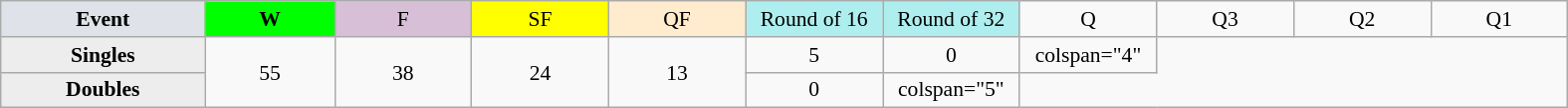<table class=wikitable style=font-size:90%;text-align:center>
<tr>
<td style="width:130px; background:#dfe2e9;"><strong>Event</strong></td>
<td style="width:80px; background:lime;"><strong>W</strong></td>
<td style="width:85px; background:thistle;">F</td>
<td style="width:85px; background:#ff0;">SF</td>
<td style="width:85px; background:#ffebcd;">QF</td>
<td style="width:85px; background:#afeeee;">Round of 16</td>
<td style="width:85px; background:#afeeee;">Round of 32</td>
<td width=85>Q</td>
<td width=85>Q3</td>
<td width=85>Q2</td>
<td width=85>Q1</td>
</tr>
<tr>
<th style="background:#ededed;">Singles</th>
<td rowspan=2>55</td>
<td rowspan=2>38</td>
<td rowspan=2>24</td>
<td rowspan=2>13</td>
<td>5</td>
<td>0</td>
<td>colspan="4" </td>
</tr>
<tr>
<th style="background:#ededed;">Doubles</th>
<td>0</td>
<td>colspan="5" </td>
</tr>
</table>
